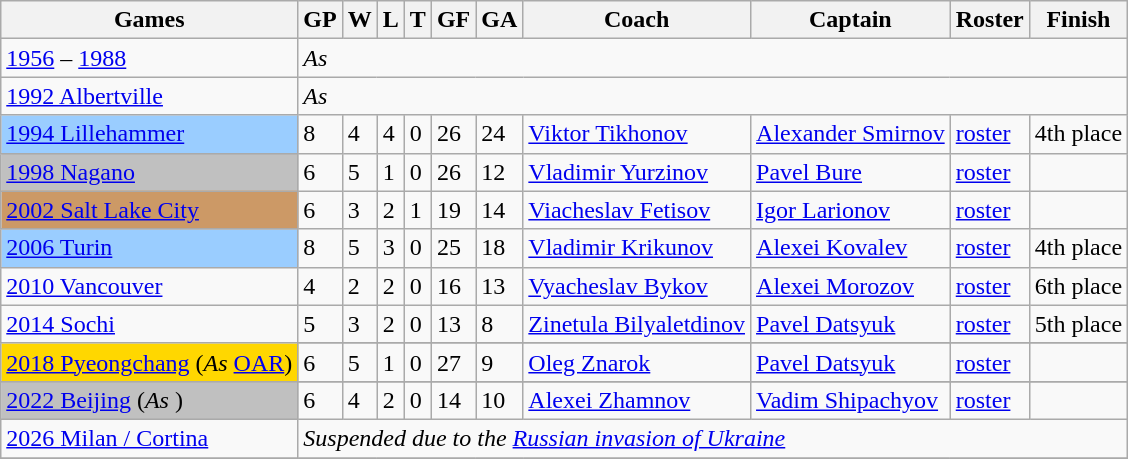<table class="wikitable sortable">
<tr>
<th>Games</th>
<th>GP</th>
<th>W</th>
<th>L</th>
<th>T</th>
<th>GF</th>
<th>GA</th>
<th>Coach</th>
<th>Captain</th>
<th>Roster</th>
<th>Finish</th>
</tr>
<tr>
<td><a href='#'>1956</a> – <a href='#'>1988</a></td>
<td colspan="10"><em>As</em> </td>
</tr>
<tr>
<td> <a href='#'>1992 Albertville</a></td>
<td colspan="10"><em>As</em> </td>
</tr>
<tr>
<td style="background:#9acdff;"> <a href='#'>1994 Lillehammer</a></td>
<td>8</td>
<td>4</td>
<td>4</td>
<td>0</td>
<td>26</td>
<td>24</td>
<td><a href='#'>Viktor Tikhonov</a></td>
<td><a href='#'>Alexander Smirnov</a></td>
<td><a href='#'>roster</a></td>
<td>4th place</td>
</tr>
<tr>
<td style="background:silver;"> <a href='#'>1998 Nagano</a></td>
<td>6</td>
<td>5</td>
<td>1</td>
<td>0</td>
<td>26</td>
<td>12</td>
<td><a href='#'>Vladimir Yurzinov</a></td>
<td><a href='#'>Pavel Bure</a></td>
<td><a href='#'>roster</a></td>
<td></td>
</tr>
<tr>
<td style="background:#c96;"> <a href='#'>2002 Salt Lake City</a></td>
<td>6</td>
<td>3</td>
<td>2</td>
<td>1</td>
<td>19</td>
<td>14</td>
<td><a href='#'>Viacheslav Fetisov</a></td>
<td><a href='#'>Igor Larionov</a></td>
<td><a href='#'>roster</a></td>
<td></td>
</tr>
<tr>
<td style="background:#9acdff;"> <a href='#'>2006 Turin</a></td>
<td>8</td>
<td>5</td>
<td>3</td>
<td>0</td>
<td>25</td>
<td>18</td>
<td><a href='#'>Vladimir Krikunov</a></td>
<td><a href='#'>Alexei Kovalev</a></td>
<td><a href='#'>roster</a></td>
<td>4th place</td>
</tr>
<tr>
<td> <a href='#'>2010 Vancouver</a></td>
<td>4</td>
<td>2</td>
<td>2</td>
<td>0</td>
<td>16</td>
<td>13</td>
<td><a href='#'>Vyacheslav Bykov</a></td>
<td><a href='#'>Alexei Morozov</a></td>
<td><a href='#'>roster</a></td>
<td>6th place</td>
</tr>
<tr>
<td> <a href='#'>2014 Sochi</a></td>
<td>5</td>
<td>3</td>
<td>2</td>
<td>0</td>
<td>13</td>
<td>8</td>
<td><a href='#'>Zinetula Bilyaletdinov</a></td>
<td><a href='#'>Pavel Datsyuk</a></td>
<td><a href='#'>roster</a></td>
<td>5th place</td>
</tr>
<tr>
<td style="background:gold;" rowspan="2"> <a href='#'>2018 Pyeongchang</a> (<em>As</em>  <a href='#'>OAR</a>)</td>
</tr>
<tr>
<td>6</td>
<td>5</td>
<td>1</td>
<td>0</td>
<td>27</td>
<td>9</td>
<td><a href='#'>Oleg Znarok</a></td>
<td><a href='#'>Pavel Datsyuk</a></td>
<td><a href='#'>roster</a></td>
<td></td>
</tr>
<tr>
<td style="background:silver;" rowspan="2"> <a href='#'>2022 Beijing</a> (<em>As</em> )</td>
</tr>
<tr>
<td>6</td>
<td>4</td>
<td>2</td>
<td>0</td>
<td>14</td>
<td>10</td>
<td><a href='#'>Alexei Zhamnov</a></td>
<td><a href='#'>Vadim Shipachyov</a></td>
<td><a href='#'>roster</a></td>
<td></td>
</tr>
<tr>
<td> <a href='#'>2026 Milan / Cortina</a></td>
<td colspan="10"><em>Suspended due to the <a href='#'>Russian invasion of Ukraine</a></em></td>
</tr>
<tr>
</tr>
</table>
